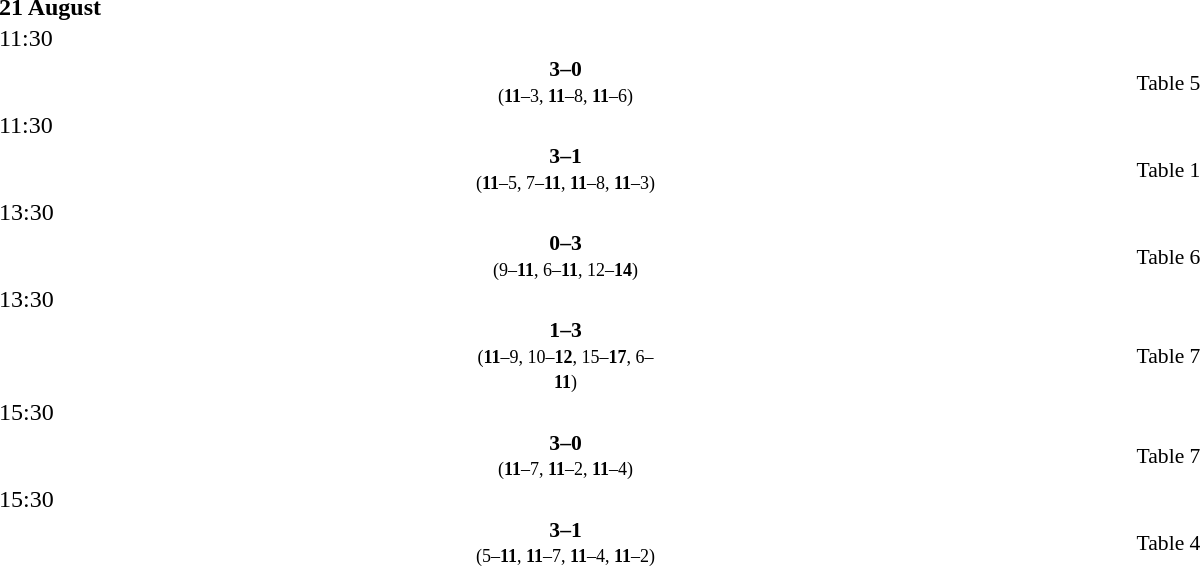<table style="width:100%;" cellspacing="1">
<tr>
<th width=25%></th>
<th width=10%></th>
<th width=25%></th>
</tr>
<tr>
<td><strong>21 August</strong></td>
</tr>
<tr>
<td>11:30</td>
</tr>
<tr style=font-size:90%>
<td align=right><strong></strong></td>
<td align=center><strong> 3–0 </strong><br><small>(<strong>11</strong>–3, <strong>11</strong>–8, <strong>11</strong>–6)</small></td>
<td></td>
<td>Table 5</td>
</tr>
<tr>
<td>11:30</td>
</tr>
<tr style=font-size:90%>
<td align=right><strong></strong></td>
<td align=center><strong> 3–1 </strong><br><small>(<strong>11</strong>–5, 7–<strong>11</strong>, <strong>11</strong>–8, <strong>11</strong>–3)</small></td>
<td></td>
<td>Table 1</td>
</tr>
<tr>
<td>13:30</td>
</tr>
<tr style=font-size:90%>
<td align=right></td>
<td align=center><strong> 0–3 </strong><br><small>(9–<strong>11</strong>, 6–<strong>11</strong>, 12–<strong>14</strong>)</small></td>
<td><strong></strong></td>
<td>Table 6</td>
</tr>
<tr>
<td>13:30</td>
</tr>
<tr style=font-size:90%>
<td align=right></td>
<td align=center><strong> 1–3 </strong><br><small>(<strong>11</strong>–9, 10–<strong>12</strong>, 15–<strong>17</strong>, 6–<strong>11</strong>)</small></td>
<td><strong></strong></td>
<td>Table 7</td>
</tr>
<tr>
<td>15:30</td>
</tr>
<tr style=font-size:90%>
<td align=right><strong></strong></td>
<td align=center><strong> 3–0 </strong><br><small>(<strong>11</strong>–7, <strong>11</strong>–2, <strong>11</strong>–4)</small></td>
<td></td>
<td>Table 7</td>
</tr>
<tr>
<td>15:30</td>
</tr>
<tr style=font-size:90%>
<td align=right><strong></strong></td>
<td align=center><strong> 3–1 </strong><br><small>(5–<strong>11</strong>, <strong>11</strong>–7, <strong>11</strong>–4, <strong>11</strong>–2)</small></td>
<td></td>
<td>Table 4</td>
</tr>
</table>
